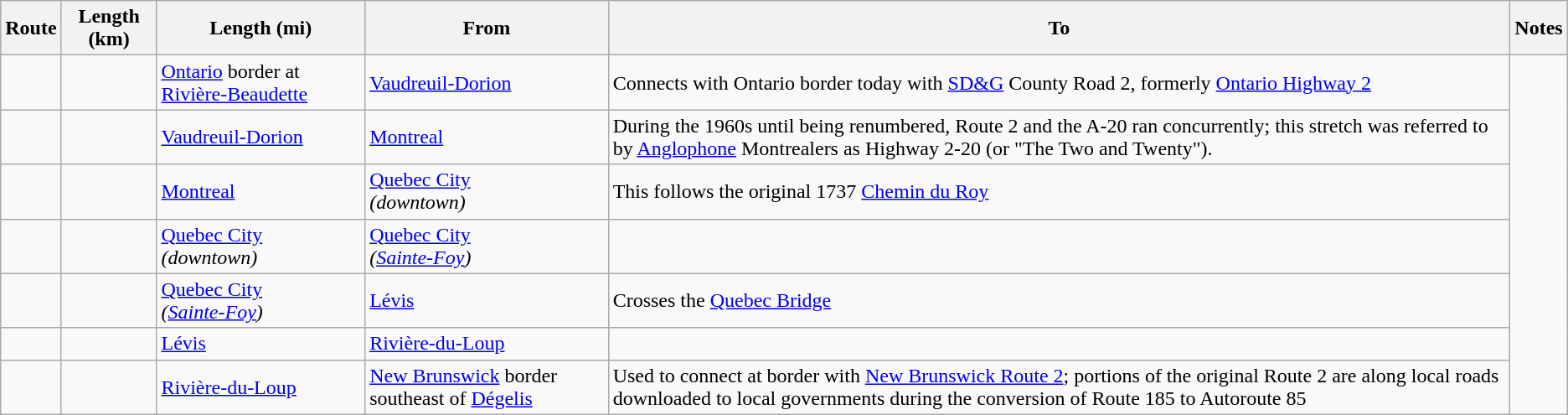<table class=wikitable>
<tr>
<th>Route</th>
<th>Length (km)</th>
<th>Length (mi)</th>
<th>From</th>
<th>To</th>
<th>Notes</th>
</tr>
<tr>
<td></td>
<td></td>
<td><a href='#'>Ontario</a> border at <a href='#'>Rivière-Beaudette</a></td>
<td><a href='#'>Vaudreuil-Dorion</a></td>
<td>Connects with Ontario border today with <a href='#'>SD&G</a> County Road 2, formerly <a href='#'>Ontario Highway 2</a></td>
</tr>
<tr>
<td></td>
<td></td>
<td><a href='#'>Vaudreuil-Dorion</a></td>
<td><a href='#'>Montreal</a></td>
<td>During the 1960s until being renumbered, Route 2 and the A-20 ran concurrently; this stretch was referred to by <a href='#'>Anglophone</a> Montrealers as Highway 2-20 (or "The Two and Twenty").</td>
</tr>
<tr>
<td></td>
<td></td>
<td><a href='#'>Montreal</a></td>
<td><a href='#'>Quebec City</a><br><em>(downtown)</em></td>
<td>This follows the original 1737 <a href='#'>Chemin du Roy</a></td>
</tr>
<tr>
<td></td>
<td></td>
<td><a href='#'>Quebec City</a><br><em>(downtown)</em></td>
<td><a href='#'>Quebec City</a><br><em>(<a href='#'>Sainte-Foy</a>)</em></td>
<td></td>
</tr>
<tr>
<td></td>
<td></td>
<td><a href='#'>Quebec City</a><br><em>(<a href='#'>Sainte-Foy</a>)</em></td>
<td><a href='#'>Lévis</a></td>
<td>Crosses the <a href='#'>Quebec Bridge</a></td>
</tr>
<tr>
<td></td>
<td></td>
<td><a href='#'>Lévis</a></td>
<td><a href='#'>Rivière-du-Loup</a></td>
<td></td>
</tr>
<tr>
<td></td>
<td></td>
<td><a href='#'>Rivière-du-Loup</a></td>
<td><a href='#'>New Brunswick</a> border southeast of <a href='#'>Dégelis</a></td>
<td>Used to connect at border with <a href='#'>New Brunswick Route 2</a>; portions of the original Route 2 are along local roads downloaded to local governments during the conversion of Route 185 to Autoroute 85</td>
</tr>
</table>
